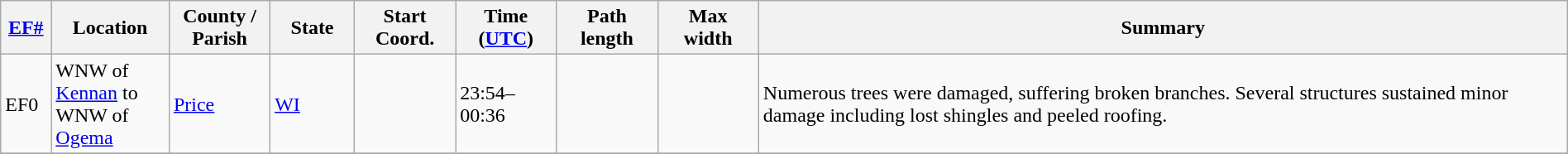<table class="wikitable sortable" style="width:100%;">
<tr>
<th scope="col" style="width:3%; text-align:center;"><a href='#'>EF#</a></th>
<th scope="col" style="width:7%; text-align:center;" class="unsortable">Location</th>
<th scope="col" style="width:6%; text-align:center;" class="unsortable">County / Parish</th>
<th scope="col" style="width:5%; text-align:center;">State</th>
<th scope="col" style="width:6%; text-align:center;">Start Coord.</th>
<th scope="col" style="width:6%; text-align:center;">Time (<a href='#'>UTC</a>)</th>
<th scope="col" style="width:6%; text-align:center;">Path length</th>
<th scope="col" style="width:6%; text-align:center;">Max width</th>
<th scope="col" class="unsortable" style="width:48%; text-align:center;">Summary</th>
</tr>
<tr>
<td bgcolor=>EF0</td>
<td>WNW of <a href='#'>Kennan</a> to WNW of <a href='#'>Ogema</a></td>
<td><a href='#'>Price</a></td>
<td><a href='#'>WI</a></td>
<td></td>
<td>23:54–00:36</td>
<td></td>
<td></td>
<td>Numerous trees were damaged, suffering broken branches. Several structures sustained minor damage including lost shingles and peeled roofing.</td>
</tr>
<tr>
</tr>
</table>
